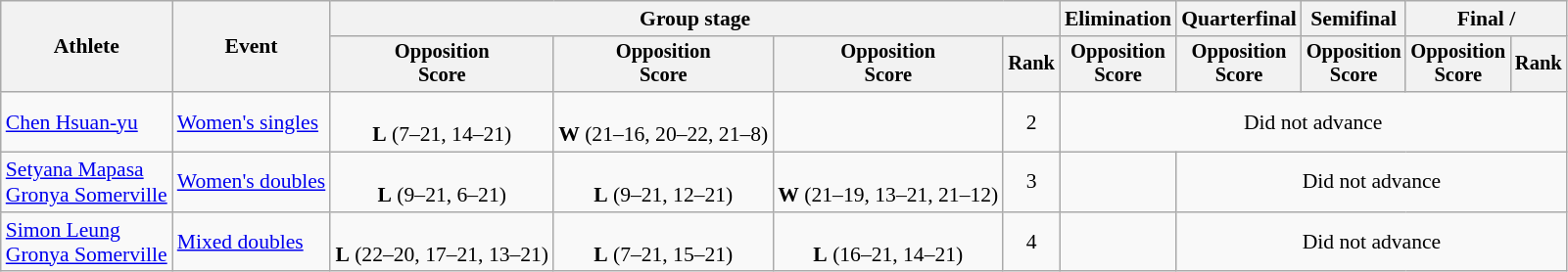<table class="wikitable" style="font-size:90%; text-align:center">
<tr>
<th rowspan="2">Athlete</th>
<th rowspan="2">Event</th>
<th colspan="4">Group stage</th>
<th>Elimination</th>
<th>Quarterfinal</th>
<th>Semifinal</th>
<th colspan="2">Final / </th>
</tr>
<tr style="font-size:95%">
<th>Opposition<br>Score</th>
<th>Opposition<br>Score</th>
<th>Opposition<br>Score</th>
<th>Rank</th>
<th>Opposition<br>Score</th>
<th>Opposition<br>Score</th>
<th>Opposition<br>Score</th>
<th>Opposition<br>Score</th>
<th>Rank</th>
</tr>
<tr>
<td align="left"><a href='#'>Chen Hsuan-yu</a></td>
<td align="left"><a href='#'>Women's singles</a></td>
<td><br><strong>L</strong> (7–21, 14–21)</td>
<td><br><strong>W</strong> (21–16, 20–22, 21–8)</td>
<td></td>
<td>2</td>
<td colspan=6>Did not advance</td>
</tr>
<tr>
<td align="left"><a href='#'>Setyana Mapasa</a><br><a href='#'>Gronya Somerville</a></td>
<td align="left"><a href='#'>Women's doubles</a></td>
<td><br><strong>L</strong> (9–21, 6–21)</td>
<td><br><strong>L</strong> (9–21, 12–21)</td>
<td><br><strong>W</strong> (21–19, 13–21, 21–12)</td>
<td>3</td>
<td></td>
<td colspan=4>Did not advance</td>
</tr>
<tr>
<td align="left"><a href='#'>Simon Leung</a><br><a href='#'>Gronya Somerville</a></td>
<td align="left"><a href='#'>Mixed doubles</a></td>
<td><br><strong>L</strong> (22–20, 17–21, 13–21)</td>
<td><br><strong>L</strong> (7–21, 15–21)</td>
<td><br><strong>L</strong> (16–21, 14–21)</td>
<td>4</td>
<td></td>
<td colspan=4>Did not advance</td>
</tr>
</table>
